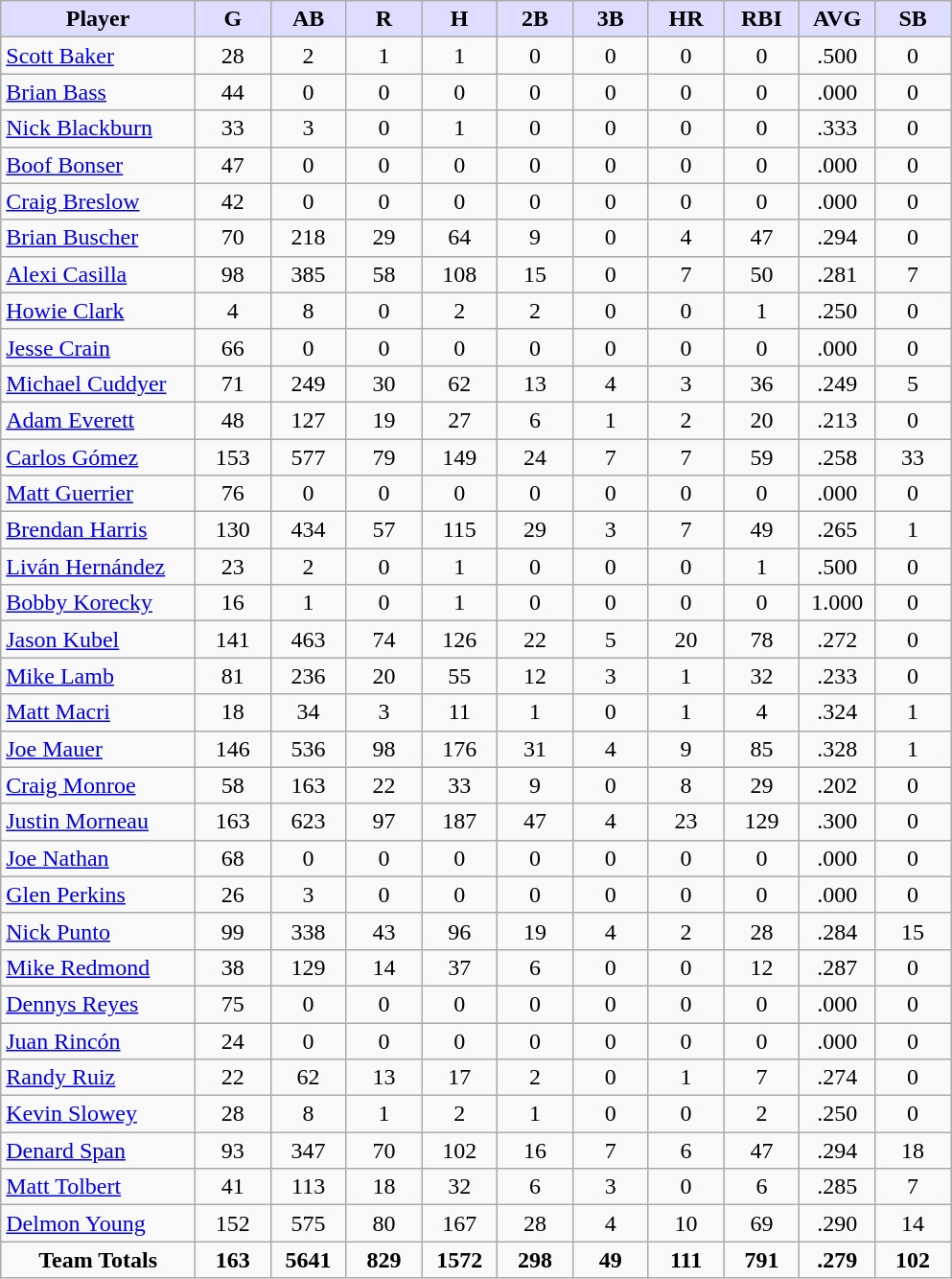<table class="wikitable sortable">
<tr>
<th style="background:#ddf; width:18%;">Player</th>
<th style="background:#ddf; width:7%;">G</th>
<th style="background:#ddf; width:7%;">AB</th>
<th style="background:#ddf; width:7%;">R</th>
<th style="background:#ddf; width:7%;">H</th>
<th style="background:#ddf; width:7%;">2B</th>
<th style="background:#ddf; width:7%;">3B</th>
<th style="background:#ddf; width:7%;">HR</th>
<th style="background:#ddf; width:7%;">RBI</th>
<th style="background:#ddf; width:7%;">AVG</th>
<th style="background:#ddf; width:7%;">SB</th>
</tr>
<tr>
<td><a href='#'>Scott Baker</a></td>
<td style="text-align:center">28</td>
<td style="text-align:center">2</td>
<td style="text-align:center">1</td>
<td style="text-align:center">1</td>
<td style="text-align:center">0</td>
<td style="text-align:center">0</td>
<td style="text-align:center">0</td>
<td style="text-align:center">0</td>
<td style="text-align:center">.500</td>
<td style="text-align:center">0</td>
</tr>
<tr>
<td><a href='#'>Brian Bass</a></td>
<td style="text-align:center">44</td>
<td style="text-align:center">0</td>
<td style="text-align:center">0</td>
<td style="text-align:center">0</td>
<td style="text-align:center">0</td>
<td style="text-align:center">0</td>
<td style="text-align:center">0</td>
<td style="text-align:center">0</td>
<td style="text-align:center">.000</td>
<td style="text-align:center">0</td>
</tr>
<tr>
<td><a href='#'>Nick Blackburn</a></td>
<td style="text-align:center">33</td>
<td style="text-align:center">3</td>
<td style="text-align:center">0</td>
<td style="text-align:center">1</td>
<td style="text-align:center">0</td>
<td style="text-align:center">0</td>
<td style="text-align:center">0</td>
<td style="text-align:center">0</td>
<td style="text-align:center">.333</td>
<td style="text-align:center">0</td>
</tr>
<tr>
<td><a href='#'>Boof Bonser</a></td>
<td style="text-align:center">47</td>
<td style="text-align:center">0</td>
<td style="text-align:center">0</td>
<td style="text-align:center">0</td>
<td style="text-align:center">0</td>
<td style="text-align:center">0</td>
<td style="text-align:center">0</td>
<td style="text-align:center">0</td>
<td style="text-align:center">.000</td>
<td style="text-align:center">0</td>
</tr>
<tr>
<td><a href='#'>Craig Breslow</a></td>
<td style="text-align:center">42</td>
<td style="text-align:center">0</td>
<td style="text-align:center">0</td>
<td style="text-align:center">0</td>
<td style="text-align:center">0</td>
<td style="text-align:center">0</td>
<td style="text-align:center">0</td>
<td style="text-align:center">0</td>
<td style="text-align:center">.000</td>
<td style="text-align:center">0</td>
</tr>
<tr>
<td><a href='#'>Brian Buscher</a></td>
<td style="text-align:center">70</td>
<td style="text-align:center">218</td>
<td style="text-align:center">29</td>
<td style="text-align:center">64</td>
<td style="text-align:center">9</td>
<td style="text-align:center">0</td>
<td style="text-align:center">4</td>
<td style="text-align:center">47</td>
<td style="text-align:center">.294</td>
<td style="text-align:center">0</td>
</tr>
<tr>
<td><a href='#'>Alexi Casilla</a></td>
<td style="text-align:center">98</td>
<td style="text-align:center">385</td>
<td style="text-align:center">58</td>
<td style="text-align:center">108</td>
<td style="text-align:center">15</td>
<td style="text-align:center">0</td>
<td style="text-align:center">7</td>
<td style="text-align:center">50</td>
<td style="text-align:center">.281</td>
<td style="text-align:center">7</td>
</tr>
<tr>
<td><a href='#'>Howie Clark</a></td>
<td style="text-align:center">4</td>
<td style="text-align:center">8</td>
<td style="text-align:center">0</td>
<td style="text-align:center">2</td>
<td style="text-align:center">2</td>
<td style="text-align:center">0</td>
<td style="text-align:center">0</td>
<td style="text-align:center">1</td>
<td style="text-align:center">.250</td>
<td style="text-align:center">0</td>
</tr>
<tr>
<td><a href='#'>Jesse Crain</a></td>
<td style="text-align:center">66</td>
<td style="text-align:center">0</td>
<td style="text-align:center">0</td>
<td style="text-align:center">0</td>
<td style="text-align:center">0</td>
<td style="text-align:center">0</td>
<td style="text-align:center">0</td>
<td style="text-align:center">0</td>
<td style="text-align:center">.000</td>
<td style="text-align:center">0</td>
</tr>
<tr>
<td><a href='#'>Michael Cuddyer</a></td>
<td style="text-align:center">71</td>
<td style="text-align:center">249</td>
<td style="text-align:center">30</td>
<td style="text-align:center">62</td>
<td style="text-align:center">13</td>
<td style="text-align:center">4</td>
<td style="text-align:center">3</td>
<td style="text-align:center">36</td>
<td style="text-align:center">.249</td>
<td style="text-align:center">5</td>
</tr>
<tr>
<td><a href='#'>Adam Everett</a></td>
<td style="text-align:center">48</td>
<td style="text-align:center">127</td>
<td style="text-align:center">19</td>
<td style="text-align:center">27</td>
<td style="text-align:center">6</td>
<td style="text-align:center">1</td>
<td style="text-align:center">2</td>
<td style="text-align:center">20</td>
<td style="text-align:center">.213</td>
<td style="text-align:center">0</td>
</tr>
<tr>
<td><a href='#'>Carlos Gómez</a></td>
<td style="text-align:center">153</td>
<td style="text-align:center">577</td>
<td style="text-align:center">79</td>
<td style="text-align:center">149</td>
<td style="text-align:center">24</td>
<td style="text-align:center">7</td>
<td style="text-align:center">7</td>
<td style="text-align:center">59</td>
<td style="text-align:center">.258</td>
<td style="text-align:center">33</td>
</tr>
<tr>
<td><a href='#'>Matt Guerrier</a></td>
<td style="text-align:center">76</td>
<td style="text-align:center">0</td>
<td style="text-align:center">0</td>
<td style="text-align:center">0</td>
<td style="text-align:center">0</td>
<td style="text-align:center">0</td>
<td style="text-align:center">0</td>
<td style="text-align:center">0</td>
<td style="text-align:center">.000</td>
<td style="text-align:center">0</td>
</tr>
<tr>
<td><a href='#'>Brendan Harris</a></td>
<td style="text-align:center">130</td>
<td style="text-align:center">434</td>
<td style="text-align:center">57</td>
<td style="text-align:center">115</td>
<td style="text-align:center">29</td>
<td style="text-align:center">3</td>
<td style="text-align:center">7</td>
<td style="text-align:center">49</td>
<td style="text-align:center">.265</td>
<td style="text-align:center">1</td>
</tr>
<tr>
<td><a href='#'>Liván Hernández</a></td>
<td style="text-align:center">23</td>
<td style="text-align:center">2</td>
<td style="text-align:center">0</td>
<td style="text-align:center">1</td>
<td style="text-align:center">0</td>
<td style="text-align:center">0</td>
<td style="text-align:center">0</td>
<td style="text-align:center">1</td>
<td style="text-align:center">.500</td>
<td style="text-align:center">0</td>
</tr>
<tr>
<td><a href='#'>Bobby Korecky</a></td>
<td style="text-align:center">16</td>
<td style="text-align:center">1</td>
<td style="text-align:center">0</td>
<td style="text-align:center">1</td>
<td style="text-align:center">0</td>
<td style="text-align:center">0</td>
<td style="text-align:center">0</td>
<td style="text-align:center">0</td>
<td style="text-align:center">1.000</td>
<td style="text-align:center">0</td>
</tr>
<tr>
<td><a href='#'>Jason Kubel</a></td>
<td style="text-align:center">141</td>
<td style="text-align:center">463</td>
<td style="text-align:center">74</td>
<td style="text-align:center">126</td>
<td style="text-align:center">22</td>
<td style="text-align:center">5</td>
<td style="text-align:center">20</td>
<td style="text-align:center">78</td>
<td style="text-align:center">.272</td>
<td style="text-align:center">0</td>
</tr>
<tr>
<td><a href='#'>Mike Lamb</a></td>
<td style="text-align:center">81</td>
<td style="text-align:center">236</td>
<td style="text-align:center">20</td>
<td style="text-align:center">55</td>
<td style="text-align:center">12</td>
<td style="text-align:center">3</td>
<td style="text-align:center">1</td>
<td style="text-align:center">32</td>
<td style="text-align:center">.233</td>
<td style="text-align:center">0</td>
</tr>
<tr>
<td><a href='#'>Matt Macri</a></td>
<td style="text-align:center">18</td>
<td style="text-align:center">34</td>
<td style="text-align:center">3</td>
<td style="text-align:center">11</td>
<td style="text-align:center">1</td>
<td style="text-align:center">0</td>
<td style="text-align:center">1</td>
<td style="text-align:center">4</td>
<td style="text-align:center">.324</td>
<td style="text-align:center">1</td>
</tr>
<tr>
<td><a href='#'>Joe Mauer</a></td>
<td style="text-align:center">146</td>
<td style="text-align:center">536</td>
<td style="text-align:center">98</td>
<td style="text-align:center">176</td>
<td style="text-align:center">31</td>
<td style="text-align:center">4</td>
<td style="text-align:center">9</td>
<td style="text-align:center">85</td>
<td style="text-align:center">.328</td>
<td style="text-align:center">1</td>
</tr>
<tr>
<td><a href='#'>Craig Monroe</a></td>
<td style="text-align:center">58</td>
<td style="text-align:center">163</td>
<td style="text-align:center">22</td>
<td style="text-align:center">33</td>
<td style="text-align:center">9</td>
<td style="text-align:center">0</td>
<td style="text-align:center">8</td>
<td style="text-align:center">29</td>
<td style="text-align:center">.202</td>
<td style="text-align:center">0</td>
</tr>
<tr>
<td><a href='#'>Justin Morneau</a></td>
<td style="text-align:center">163</td>
<td style="text-align:center">623</td>
<td style="text-align:center">97</td>
<td style="text-align:center">187</td>
<td style="text-align:center">47</td>
<td style="text-align:center">4</td>
<td style="text-align:center">23</td>
<td style="text-align:center">129</td>
<td style="text-align:center">.300</td>
<td style="text-align:center">0</td>
</tr>
<tr>
<td><a href='#'>Joe Nathan</a></td>
<td style="text-align:center">68</td>
<td style="text-align:center">0</td>
<td style="text-align:center">0</td>
<td style="text-align:center">0</td>
<td style="text-align:center">0</td>
<td style="text-align:center">0</td>
<td style="text-align:center">0</td>
<td style="text-align:center">0</td>
<td style="text-align:center">.000</td>
<td style="text-align:center">0</td>
</tr>
<tr>
<td><a href='#'>Glen Perkins</a></td>
<td style="text-align:center">26</td>
<td style="text-align:center">3</td>
<td style="text-align:center">0</td>
<td style="text-align:center">0</td>
<td style="text-align:center">0</td>
<td style="text-align:center">0</td>
<td style="text-align:center">0</td>
<td style="text-align:center">0</td>
<td style="text-align:center">.000</td>
<td style="text-align:center">0</td>
</tr>
<tr>
<td><a href='#'>Nick Punto</a></td>
<td style="text-align:center">99</td>
<td style="text-align:center">338</td>
<td style="text-align:center">43</td>
<td style="text-align:center">96</td>
<td style="text-align:center">19</td>
<td style="text-align:center">4</td>
<td style="text-align:center">2</td>
<td style="text-align:center">28</td>
<td style="text-align:center">.284</td>
<td style="text-align:center">15</td>
</tr>
<tr>
<td><a href='#'>Mike Redmond</a></td>
<td style="text-align:center">38</td>
<td style="text-align:center">129</td>
<td style="text-align:center">14</td>
<td style="text-align:center">37</td>
<td style="text-align:center">6</td>
<td style="text-align:center">0</td>
<td style="text-align:center">0</td>
<td style="text-align:center">12</td>
<td style="text-align:center">.287</td>
<td style="text-align:center">0</td>
</tr>
<tr>
<td><a href='#'>Dennys Reyes</a></td>
<td style="text-align:center">75</td>
<td style="text-align:center">0</td>
<td style="text-align:center">0</td>
<td style="text-align:center">0</td>
<td style="text-align:center">0</td>
<td style="text-align:center">0</td>
<td style="text-align:center">0</td>
<td style="text-align:center">0</td>
<td style="text-align:center">.000</td>
<td style="text-align:center">0</td>
</tr>
<tr>
<td><a href='#'>Juan Rincón</a></td>
<td style="text-align:center">24</td>
<td style="text-align:center">0</td>
<td style="text-align:center">0</td>
<td style="text-align:center">0</td>
<td style="text-align:center">0</td>
<td style="text-align:center">0</td>
<td style="text-align:center">0</td>
<td style="text-align:center">0</td>
<td style="text-align:center">.000</td>
<td style="text-align:center">0</td>
</tr>
<tr>
<td><a href='#'>Randy Ruiz</a></td>
<td style="text-align:center">22</td>
<td style="text-align:center">62</td>
<td style="text-align:center">13</td>
<td style="text-align:center">17</td>
<td style="text-align:center">2</td>
<td style="text-align:center">0</td>
<td style="text-align:center">1</td>
<td style="text-align:center">7</td>
<td style="text-align:center">.274</td>
<td style="text-align:center">0</td>
</tr>
<tr>
<td><a href='#'>Kevin Slowey</a></td>
<td style="text-align:center">28</td>
<td style="text-align:center">8</td>
<td style="text-align:center">1</td>
<td style="text-align:center">2</td>
<td style="text-align:center">1</td>
<td style="text-align:center">0</td>
<td style="text-align:center">0</td>
<td style="text-align:center">2</td>
<td style="text-align:center">.250</td>
<td style="text-align:center">0</td>
</tr>
<tr>
<td><a href='#'>Denard Span</a></td>
<td style="text-align:center">93</td>
<td style="text-align:center">347</td>
<td style="text-align:center">70</td>
<td style="text-align:center">102</td>
<td style="text-align:center">16</td>
<td style="text-align:center">7</td>
<td style="text-align:center">6</td>
<td style="text-align:center">47</td>
<td style="text-align:center">.294</td>
<td style="text-align:center">18</td>
</tr>
<tr>
<td><a href='#'>Matt Tolbert</a></td>
<td style="text-align:center">41</td>
<td style="text-align:center">113</td>
<td style="text-align:center">18</td>
<td style="text-align:center">32</td>
<td style="text-align:center">6</td>
<td style="text-align:center">3</td>
<td style="text-align:center">0</td>
<td style="text-align:center">6</td>
<td style="text-align:center">.285</td>
<td style="text-align:center">7</td>
</tr>
<tr>
<td><a href='#'>Delmon Young</a></td>
<td style="text-align:center">152</td>
<td style="text-align:center">575</td>
<td style="text-align:center">80</td>
<td style="text-align:center">167</td>
<td style="text-align:center">28</td>
<td style="text-align:center">4</td>
<td style="text-align:center">10</td>
<td style="text-align:center">69</td>
<td style="text-align:center">.290</td>
<td style="text-align:center">14</td>
</tr>
<tr class="sortbottom">
<td style="text-align:center"><strong>Team Totals</strong></td>
<td style="text-align:center"><strong>163</strong></td>
<td style="text-align:center"><strong>5641</strong></td>
<td style="text-align:center"><strong>829</strong></td>
<td style="text-align:center"><strong>1572</strong></td>
<td style="text-align:center"><strong>298</strong></td>
<td style="text-align:center"><strong>49</strong></td>
<td style="text-align:center"><strong>111</strong></td>
<td style="text-align:center"><strong>791</strong></td>
<td style="text-align:center"><strong>.279</strong></td>
<td style="text-align:center"><strong>102</strong></td>
</tr>
</table>
